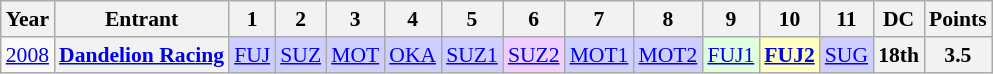<table class="wikitable" style="text-align:center; font-size:90%">
<tr>
<th>Year</th>
<th>Entrant</th>
<th>1</th>
<th>2</th>
<th>3</th>
<th>4</th>
<th>5</th>
<th>6</th>
<th>7</th>
<th>8</th>
<th>9</th>
<th>10</th>
<th>11</th>
<th>DC</th>
<th>Points</th>
</tr>
<tr>
<td><a href='#'>2008</a></td>
<th><a href='#'>Dandelion Racing</a></th>
<td style="background:#CFCFFF;"><a href='#'>FUJ</a><br></td>
<td style="background:#CFCFFF;"><a href='#'>SUZ</a><br></td>
<td style="background:#CFCFFF;"><a href='#'>MOT</a><br></td>
<td style="background:#CFCFFF;"><a href='#'>OKA</a><br></td>
<td style="background:#CFCFFF;"><a href='#'>SUZ1</a><br></td>
<td style="background:#EFCFFF;"><a href='#'>SUZ2</a><br></td>
<td style="background:#CFCFFF;"><a href='#'>MOT1</a><br></td>
<td style="background:#CFCFFF;"><a href='#'>MOT2</a><br></td>
<td style="background:#DFFFDF;"><a href='#'>FUJ1</a><br></td>
<td style="background:#FFFFBF;"><strong><a href='#'>FUJ2</a></strong><br></td>
<td style="background:#CFCFFF;"><a href='#'>SUG</a><br></td>
<th>18th</th>
<th>3.5</th>
</tr>
</table>
